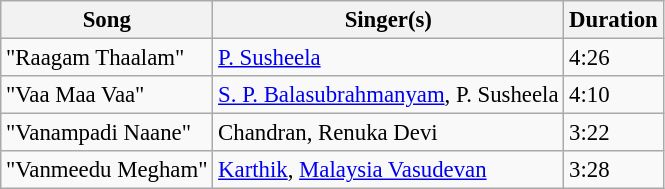<table class="wikitable" style="font-size:95%;">
<tr>
<th>Song</th>
<th>Singer(s)</th>
<th>Duration</th>
</tr>
<tr>
<td>"Raagam Thaalam"</td>
<td><a href='#'>P. Susheela</a></td>
<td>4:26</td>
</tr>
<tr>
<td>"Vaa Maa Vaa"</td>
<td><a href='#'>S. P. Balasubrahmanyam</a>, P. Susheela</td>
<td>4:10</td>
</tr>
<tr>
<td>"Vanampadi Naane"</td>
<td>Chandran, Renuka Devi</td>
<td>3:22</td>
</tr>
<tr>
<td>"Vanmeedu Megham"</td>
<td><a href='#'>Karthik</a>, <a href='#'>Malaysia Vasudevan</a></td>
<td>3:28</td>
</tr>
</table>
